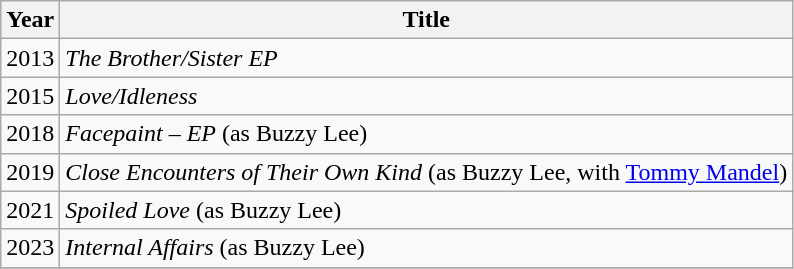<table class="wikitable sortable">
<tr>
<th>Year</th>
<th>Title</th>
</tr>
<tr>
<td>2013</td>
<td><em>The Brother/Sister EP</em></td>
</tr>
<tr>
<td>2015</td>
<td><em>Love/Idleness</em></td>
</tr>
<tr>
<td>2018</td>
<td><em>Facepaint – EP</em> (as Buzzy Lee)</td>
</tr>
<tr>
<td>2019</td>
<td><em>Close Encounters of Their Own Kind</em> (as Buzzy Lee, with <a href='#'>Tommy Mandel</a>)</td>
</tr>
<tr>
<td>2021</td>
<td><em>Spoiled Love</em> (as Buzzy Lee)</td>
</tr>
<tr>
<td>2023</td>
<td><em>Internal Affairs</em> (as Buzzy Lee)</td>
</tr>
<tr>
</tr>
</table>
